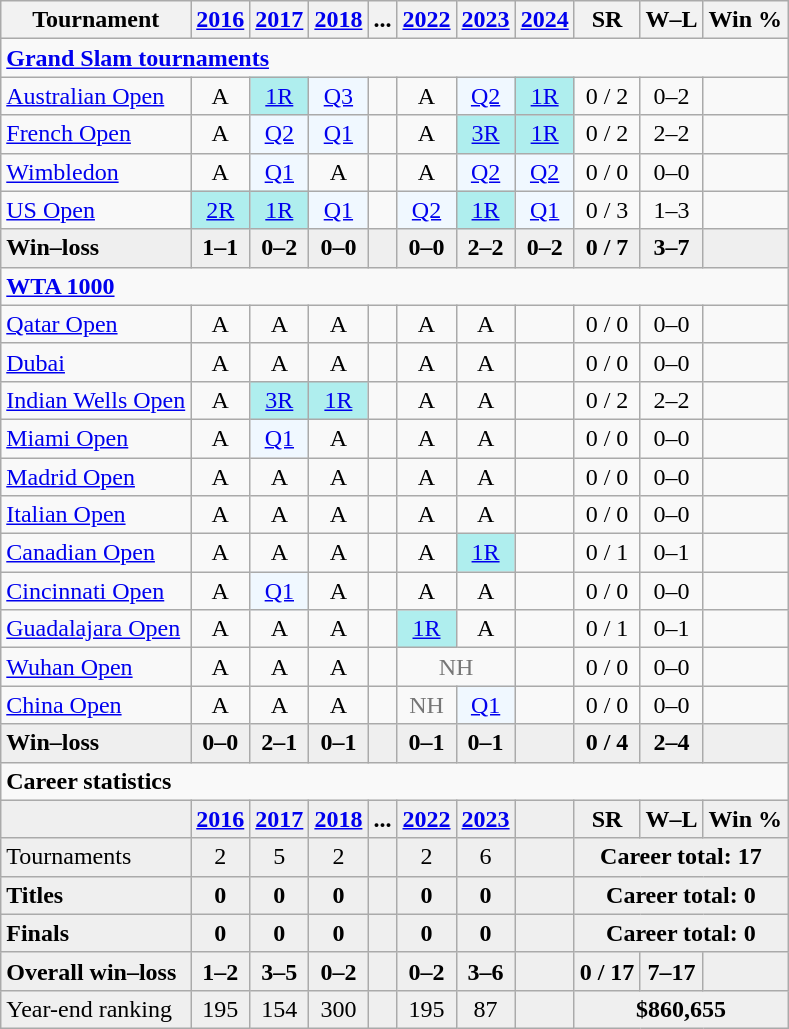<table class=wikitable style=text-align:center;>
<tr>
<th>Tournament</th>
<th><a href='#'>2016</a></th>
<th><a href='#'>2017</a></th>
<th><a href='#'>2018</a></th>
<th>...</th>
<th><a href='#'>2022</a></th>
<th><a href='#'>2023</a></th>
<th><a href='#'>2024</a></th>
<th>SR</th>
<th>W–L</th>
<th>Win %</th>
</tr>
<tr>
<td colspan="11" style="text-align:left"><strong><a href='#'>Grand Slam tournaments</a></strong></td>
</tr>
<tr>
<td style=text-align:left><a href='#'>Australian Open</a></td>
<td>A</td>
<td style=background:#afeeee><a href='#'>1R</a></td>
<td style=background:#f0f8ff><a href='#'>Q3</a></td>
<td></td>
<td>A</td>
<td style=background:#f0f8ff><a href='#'>Q2</a></td>
<td style=background:#afeeee><a href='#'>1R</a></td>
<td>0 / 2</td>
<td>0–2</td>
<td></td>
</tr>
<tr>
<td style=text-align:left><a href='#'>French Open</a></td>
<td>A</td>
<td style=background:#f0f8ff><a href='#'>Q2</a></td>
<td style=background:#f0f8ff><a href='#'>Q1</a></td>
<td></td>
<td>A</td>
<td style=background:#afeeee><a href='#'>3R</a></td>
<td style=background:#afeeee><a href='#'>1R</a></td>
<td>0 / 2</td>
<td>2–2</td>
<td></td>
</tr>
<tr>
<td style=text-align:left><a href='#'>Wimbledon</a></td>
<td>A</td>
<td style=background:#f0f8ff><a href='#'>Q1</a></td>
<td>A</td>
<td></td>
<td>A</td>
<td style=background:#f0f8ff><a href='#'>Q2</a></td>
<td style=background:#f0f8ff><a href='#'>Q2</a></td>
<td>0 / 0</td>
<td>0–0</td>
<td></td>
</tr>
<tr>
<td style=text-align:left><a href='#'>US Open</a></td>
<td style=background:#afeeee><a href='#'>2R</a></td>
<td style=background:#afeeee><a href='#'>1R</a></td>
<td style=background:#f0f8ff><a href='#'>Q1</a></td>
<td></td>
<td style=background:#f0f8ff><a href='#'>Q2</a></td>
<td style=background:#afeeee><a href='#'>1R</a></td>
<td style=background:#f0f8ff><a href='#'>Q1</a></td>
<td>0 / 3</td>
<td>1–3</td>
<td></td>
</tr>
<tr style=font-weight:bold;background:#efefef;>
<td style=text-align:left>Win–loss</td>
<td>1–1</td>
<td>0–2</td>
<td>0–0</td>
<td></td>
<td>0–0</td>
<td>2–2</td>
<td>0–2</td>
<td>0 / 7</td>
<td>3–7</td>
<td></td>
</tr>
<tr>
<td colspan="11" style="text-align:left"><strong><a href='#'>WTA 1000</a></strong></td>
</tr>
<tr>
<td style=text-align:left><a href='#'>Qatar Open</a></td>
<td>A</td>
<td>A</td>
<td>A</td>
<td></td>
<td>A</td>
<td>A</td>
<td></td>
<td>0 / 0</td>
<td>0–0</td>
<td></td>
</tr>
<tr>
<td style=text-align:left><a href='#'>Dubai</a></td>
<td>A</td>
<td>A</td>
<td>A</td>
<td></td>
<td>A</td>
<td>A</td>
<td></td>
<td>0 / 0</td>
<td>0–0</td>
<td></td>
</tr>
<tr>
<td style=text-align:left><a href='#'>Indian Wells Open</a></td>
<td>A</td>
<td style=background:#afeeee><a href='#'>3R</a></td>
<td style=background:#afeeee><a href='#'>1R</a></td>
<td></td>
<td>A</td>
<td>A</td>
<td></td>
<td>0 / 2</td>
<td>2–2</td>
<td></td>
</tr>
<tr>
<td style=text-align:left><a href='#'>Miami Open</a></td>
<td>A</td>
<td style=background:#f0f8ff><a href='#'>Q1</a></td>
<td>A</td>
<td></td>
<td>A</td>
<td>A</td>
<td></td>
<td>0 / 0</td>
<td>0–0</td>
<td></td>
</tr>
<tr>
<td style=text-align:left><a href='#'>Madrid Open</a></td>
<td>A</td>
<td>A</td>
<td>A</td>
<td></td>
<td>A</td>
<td>A</td>
<td></td>
<td>0 / 0</td>
<td>0–0</td>
<td></td>
</tr>
<tr>
<td style=text-align:left><a href='#'>Italian Open</a></td>
<td>A</td>
<td>A</td>
<td>A</td>
<td></td>
<td>A</td>
<td>A</td>
<td></td>
<td>0 / 0</td>
<td>0–0</td>
<td></td>
</tr>
<tr>
<td style=text-align:left><a href='#'>Canadian Open</a></td>
<td>A</td>
<td>A</td>
<td>A</td>
<td></td>
<td>A</td>
<td style=background:#afeeee><a href='#'>1R</a></td>
<td></td>
<td>0 / 1</td>
<td>0–1</td>
<td></td>
</tr>
<tr>
<td style=text-align:left><a href='#'>Cincinnati Open</a></td>
<td>A</td>
<td style=background:#f0f8ff><a href='#'>Q1</a></td>
<td>A</td>
<td></td>
<td>A</td>
<td>A</td>
<td></td>
<td>0 / 0</td>
<td>0–0</td>
<td></td>
</tr>
<tr>
<td style=text-align:left><a href='#'>Guadalajara Open</a></td>
<td>A</td>
<td>A</td>
<td>A</td>
<td></td>
<td style=background:#afeeee><a href='#'>1R</a></td>
<td>A</td>
<td></td>
<td>0 / 1</td>
<td>0–1</td>
<td></td>
</tr>
<tr>
<td style=text-align:left><a href='#'>Wuhan Open</a></td>
<td>A</td>
<td>A</td>
<td>A</td>
<td></td>
<td colspan=2 style=color:#767676>NH</td>
<td></td>
<td>0 / 0</td>
<td>0–0</td>
<td></td>
</tr>
<tr>
<td style=text-align:left><a href='#'>China Open</a></td>
<td>A</td>
<td>A</td>
<td>A</td>
<td></td>
<td style=color:#767676>NH</td>
<td style=background:#f0f8ff><a href='#'>Q1</a></td>
<td></td>
<td>0 / 0</td>
<td>0–0</td>
<td></td>
</tr>
<tr style=font-weight:bold;background:#efefef;>
<td style=text-align:left>Win–loss</td>
<td>0–0</td>
<td>2–1</td>
<td>0–1</td>
<td></td>
<td>0–1</td>
<td>0–1</td>
<td></td>
<td>0 / 4</td>
<td>2–4</td>
<td></td>
</tr>
<tr>
<td colspan="11" style="text-align:left"><strong>Career statistics</strong></td>
</tr>
<tr style=font-weight:bold;background:#efefef;>
<td></td>
<td><a href='#'>2016</a></td>
<td><a href='#'>2017</a></td>
<td><a href='#'>2018</a></td>
<td>...</td>
<td><a href='#'>2022</a></td>
<td><a href='#'>2023</a></td>
<td></td>
<td>SR</td>
<td>W–L</td>
<td>Win %</td>
</tr>
<tr style=background:#efefef>
<td style=text-align:left>Tournaments</td>
<td>2</td>
<td>5</td>
<td>2</td>
<td></td>
<td>2</td>
<td>6</td>
<td></td>
<td colspan="3"><strong>Career total: 17</strong></td>
</tr>
<tr style=font-weight:bold;background:#efefef;>
<td style=text-align:left>Titles</td>
<td>0</td>
<td>0</td>
<td>0</td>
<td></td>
<td>0</td>
<td>0</td>
<td></td>
<td colspan="3">Career total: 0</td>
</tr>
<tr style=font-weight:bold;background:#efefef;>
<td style=text-align:left>Finals</td>
<td>0</td>
<td>0</td>
<td>0</td>
<td></td>
<td>0</td>
<td>0</td>
<td></td>
<td colspan="3">Career total: 0</td>
</tr>
<tr style=font-weight:bold;background:#efefef;>
<td style=text-align:left>Overall win–loss</td>
<td>1–2</td>
<td>3–5</td>
<td>0–2</td>
<td></td>
<td>0–2</td>
<td>3–6</td>
<td></td>
<td>0 / 17</td>
<td>7–17</td>
<td></td>
</tr>
<tr style=background:#efefef>
<td style=text-align:left>Year-end ranking</td>
<td>195</td>
<td>154</td>
<td>300</td>
<td></td>
<td>195</td>
<td>87</td>
<td></td>
<td colspan="3"><strong>$860,655</strong></td>
</tr>
</table>
